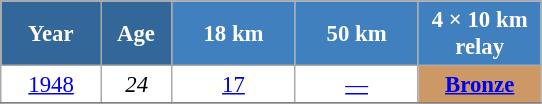<table class="wikitable" style="font-size:95%; text-align:center; border:grey solid 1px; border-collapse:collapse; background:#ffffff;">
<tr>
<th style="background-color:#369; color:white; width:60px;"> Year </th>
<th style="background-color:#369; color:white; width:40px;"> Age </th>
<th style="background-color:#4180be; color:white; width:75px;"> 18 km </th>
<th style="background-color:#4180be; color:white; width:75px;"> 50 km </th>
<th style="background-color:#4180be; color:white; width:75px;"> 4 × 10 km <br> relay </th>
</tr>
<tr>
<td><a href='#'>1948</a></td>
<td><em>24</em></td>
<td><a href='#'>17</a></td>
<td><a href='#'>—</a></td>
<td bgcolor="cc9966"><a href='#'><strong>Bronze</strong></a></td>
</tr>
<tr>
</tr>
</table>
